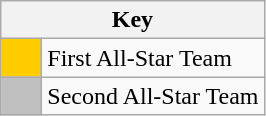<table class="wikitable" style="text-align: center;">
<tr>
<th colspan=2>Key</th>
</tr>
<tr>
<td style="background:#FFCC00; width:20px;"></td>
<td align=left>First All-Star Team</td>
</tr>
<tr>
<td style="background:#C0C0C0; width:20px;"></td>
<td align=left>Second All-Star Team</td>
</tr>
</table>
